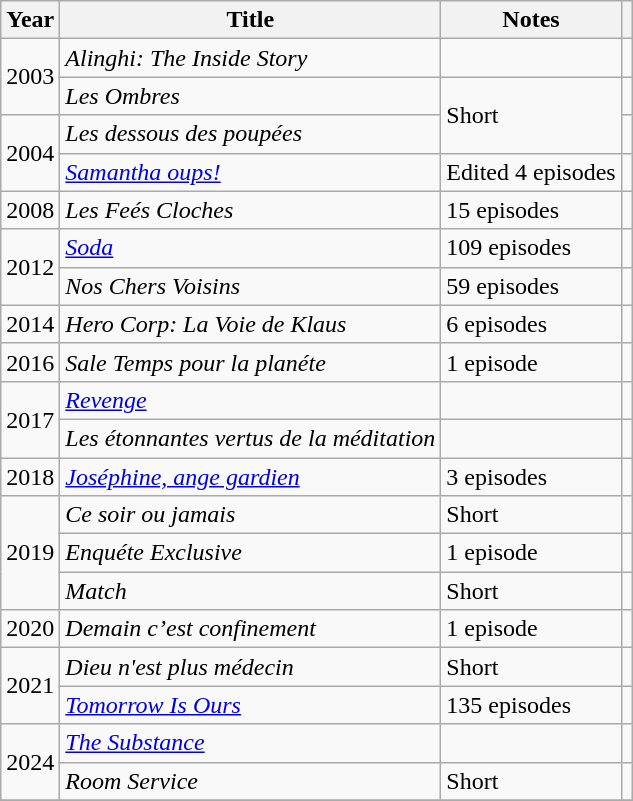<table class="wikitable sortable">
<tr>
<th>Year</th>
<th>Title</th>
<th>Notes</th>
<th></th>
</tr>
<tr>
<td rowspan="2">2003</td>
<td><em>Alinghi: The Inside Story</em></td>
<td></td>
<td></td>
</tr>
<tr>
<td><em>Les Ombres</em></td>
<td rowspan="2">Short</td>
<td></td>
</tr>
<tr>
<td rowspan="2">2004</td>
<td><em>Les dessous des poupées</em></td>
<td></td>
</tr>
<tr>
<td><em><a href='#'>Samantha oups!</a></em></td>
<td>Edited 4 episodes</td>
<td></td>
</tr>
<tr>
<td>2008</td>
<td><em>Les Feés Cloches</em></td>
<td>15 episodes</td>
<td></td>
</tr>
<tr>
<td rowspan="2">2012</td>
<td><em><a href='#'>Soda</a></em></td>
<td>109 episodes</td>
<td></td>
</tr>
<tr>
<td><em>Nos Chers Voisins</em></td>
<td>59 episodes</td>
<td></td>
</tr>
<tr>
<td>2014</td>
<td><em>Hero Corp: La Voie de Klaus</em></td>
<td>6 episodes</td>
<td></td>
</tr>
<tr>
<td>2016</td>
<td><em>Sale Temps pour la planéte</em></td>
<td>1 episode</td>
<td></td>
</tr>
<tr>
<td rowspan="2">2017</td>
<td><em><a href='#'>Revenge</a></em></td>
<td></td>
<td></td>
</tr>
<tr>
<td><em>Les étonnantes vertus de la méditation</em></td>
<td></td>
<td></td>
</tr>
<tr>
<td>2018</td>
<td><em><a href='#'>Joséphine, ange gardien</a></em></td>
<td>3 episodes</td>
<td></td>
</tr>
<tr>
<td rowspan="3">2019</td>
<td><em>Ce soir ou jamais</em></td>
<td>Short</td>
<td></td>
</tr>
<tr>
<td><em>Enquéte Exclusive</em></td>
<td>1 episode</td>
<td></td>
</tr>
<tr>
<td><em>Match</em></td>
<td>Short</td>
<td></td>
</tr>
<tr>
<td>2020</td>
<td><em>Demain c’est confinement</em></td>
<td>1 episode</td>
<td></td>
</tr>
<tr>
<td rowspan="2">2021</td>
<td><em>Dieu n'est plus médecin</em></td>
<td>Short</td>
<td></td>
</tr>
<tr>
<td><em><a href='#'>Tomorrow Is Ours</a></em></td>
<td>135 episodes</td>
<td></td>
</tr>
<tr>
<td rowspan="2">2024</td>
<td><em><a href='#'>The Substance</a></em></td>
<td></td>
<td></td>
</tr>
<tr>
<td><em>Room Service</em></td>
<td>Short</td>
<td></td>
</tr>
<tr>
</tr>
</table>
